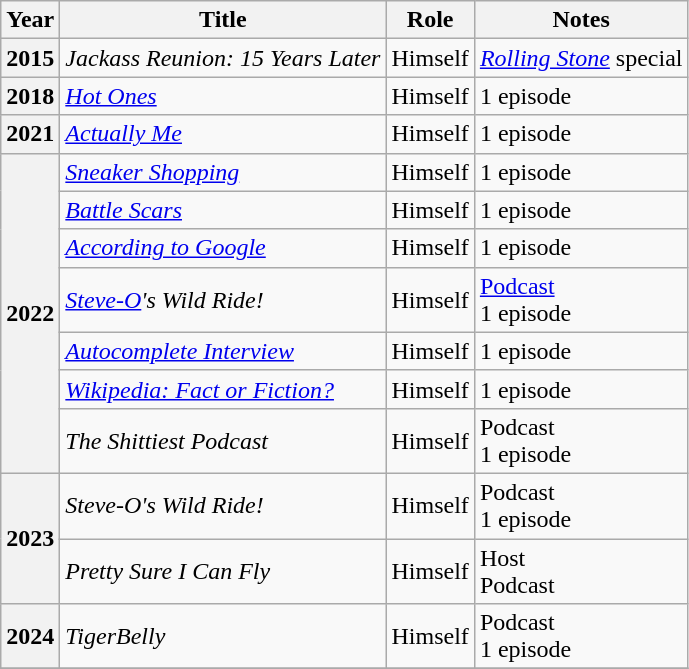<table class="wikitable sortable plainrowheaders">
<tr>
<th>Year</th>
<th>Title</th>
<th>Role</th>
<th class="unsortable">Notes</th>
</tr>
<tr>
<th scope="row">2015</th>
<td><em>Jackass Reunion: 15 Years Later</em></td>
<td>Himself</td>
<td><em><a href='#'>Rolling Stone</a></em> special</td>
</tr>
<tr>
<th scope="row">2018</th>
<td><em><a href='#'>Hot Ones</a></em></td>
<td>Himself</td>
<td>1 episode</td>
</tr>
<tr>
<th scope="row">2021</th>
<td><em><a href='#'>Actually Me</a></em></td>
<td>Himself</td>
<td>1 episode</td>
</tr>
<tr>
<th scope="row" rowspan="7">2022</th>
<td><em><a href='#'>Sneaker Shopping</a></em></td>
<td>Himself</td>
<td>1 episode</td>
</tr>
<tr>
<td><em><a href='#'>Battle Scars</a></em></td>
<td>Himself</td>
<td>1 episode</td>
</tr>
<tr>
<td><em><a href='#'>According to Google</a></em></td>
<td>Himself</td>
<td>1 episode</td>
</tr>
<tr>
<td><em><a href='#'>Steve-O</a>'s Wild Ride!</em></td>
<td>Himself</td>
<td><a href='#'>Podcast</a><br>1 episode</td>
</tr>
<tr>
<td><em><a href='#'>Autocomplete Interview</a></em></td>
<td>Himself</td>
<td>1 episode</td>
</tr>
<tr>
<td><em><a href='#'>Wikipedia: Fact or Fiction?</a></em></td>
<td>Himself</td>
<td>1 episode</td>
</tr>
<tr>
<td><em>The Shittiest Podcast</em></td>
<td>Himself</td>
<td>Podcast<br>1 episode</td>
</tr>
<tr>
<th scope="row" rowspan="2">2023</th>
<td><em>Steve-O's Wild Ride!</em></td>
<td>Himself</td>
<td>Podcast<br>1 episode</td>
</tr>
<tr>
<td><em>Pretty Sure I Can Fly</em></td>
<td>Himself</td>
<td>Host<br>Podcast</td>
</tr>
<tr>
<th scope="row">2024</th>
<td><em>TigerBelly</em></td>
<td>Himself</td>
<td>Podcast<br>1 episode</td>
</tr>
<tr>
</tr>
</table>
